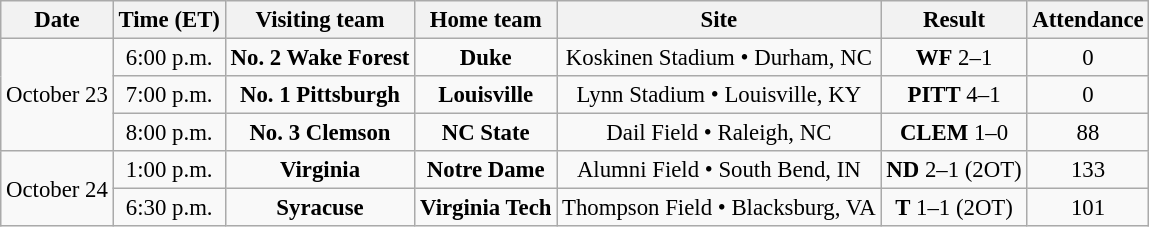<table class="wikitable" style="font-size:95%; text-align: center;">
<tr>
<th>Date</th>
<th>Time (ET)</th>
<th>Visiting team</th>
<th>Home team</th>
<th>Site</th>
<th>Result</th>
<th>Attendance</th>
</tr>
<tr>
<td rowspan="3">October 23</td>
<td>6:00 p.m.</td>
<td><strong>No. 2 Wake Forest</strong></td>
<td><strong>Duke</strong></td>
<td>Koskinen Stadium • Durham, NC</td>
<td><strong>WF</strong> 2–1</td>
<td>0</td>
</tr>
<tr>
<td>7:00 p.m.</td>
<td><strong>No. 1 Pittsburgh</strong></td>
<td><strong>Louisville</strong></td>
<td>Lynn Stadium • Louisville, KY</td>
<td><strong>PITT</strong> 4–1</td>
<td>0</td>
</tr>
<tr>
<td>8:00 p.m.</td>
<td><strong>No. 3 Clemson</strong></td>
<td><strong>NC State</strong></td>
<td>Dail Field • Raleigh, NC</td>
<td><strong>CLEM</strong> 1–0</td>
<td>88</td>
</tr>
<tr>
<td rowspan="2">October 24</td>
<td>1:00 p.m.</td>
<td><strong>Virginia</strong></td>
<td><strong>Notre Dame</strong></td>
<td>Alumni Field • South Bend, IN</td>
<td><strong>ND</strong> 2–1 (2OT)</td>
<td>133</td>
</tr>
<tr>
<td>6:30 p.m.</td>
<td><strong>Syracuse</strong></td>
<td><strong>Virginia Tech</strong></td>
<td>Thompson Field • Blacksburg, VA</td>
<td><strong>T</strong> 1–1 (2OT)</td>
<td>101</td>
</tr>
</table>
